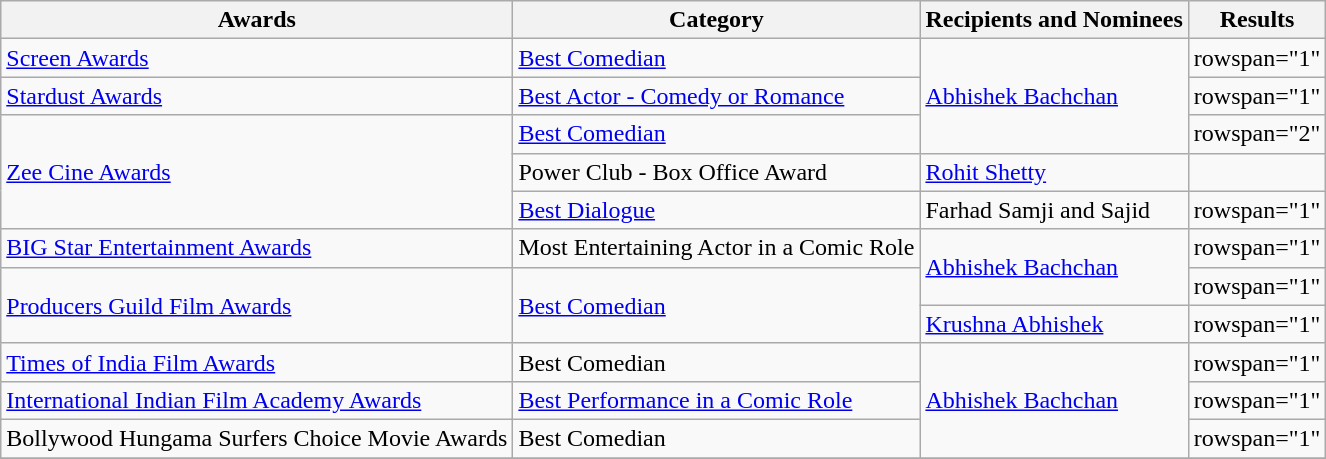<table class="wikitable plainrowheaders sortable">
<tr>
<th>Awards</th>
<th>Category</th>
<th>Recipients and Nominees</th>
<th>Results</th>
</tr>
<tr>
<td rowspan="1"><a href='#'>Screen Awards</a></td>
<td><a href='#'>Best Comedian</a></td>
<td rowspan="3"><a href='#'>Abhishek Bachchan</a></td>
<td>rowspan="1" </td>
</tr>
<tr>
<td rowspan="1"><a href='#'>Stardust Awards</a></td>
<td><a href='#'>Best Actor - Comedy or Romance</a></td>
<td>rowspan="1" </td>
</tr>
<tr>
<td rowspan="3"><a href='#'>Zee Cine Awards</a></td>
<td><a href='#'>Best Comedian</a></td>
<td>rowspan="2" </td>
</tr>
<tr>
<td>Power Club - Box Office Award</td>
<td><a href='#'>Rohit Shetty</a></td>
</tr>
<tr>
<td><a href='#'>Best Dialogue</a></td>
<td>Farhad Samji and Sajid</td>
<td>rowspan="1" </td>
</tr>
<tr>
<td rowspan="1"><a href='#'>BIG Star Entertainment Awards</a></td>
<td>Most Entertaining Actor in a Comic Role</td>
<td rowspan="2"><a href='#'>Abhishek Bachchan</a></td>
<td>rowspan="1" </td>
</tr>
<tr>
<td rowspan="2"><a href='#'>Producers Guild Film Awards</a></td>
<td rowspan="2"><a href='#'>Best Comedian</a></td>
<td>rowspan="1" </td>
</tr>
<tr>
<td><a href='#'>Krushna Abhishek</a></td>
<td>rowspan="1" </td>
</tr>
<tr>
<td rowspan="1"><a href='#'>Times of India Film Awards</a></td>
<td>Best Comedian</td>
<td rowspan="3"><a href='#'>Abhishek Bachchan</a></td>
<td>rowspan="1" </td>
</tr>
<tr>
<td rowspan="1"><a href='#'>International Indian Film Academy Awards</a></td>
<td><a href='#'>Best Performance in a Comic Role</a></td>
<td>rowspan="1" </td>
</tr>
<tr>
<td rowspan="1">Bollywood Hungama Surfers Choice Movie Awards</td>
<td>Best Comedian</td>
<td>rowspan="1" </td>
</tr>
<tr>
</tr>
</table>
